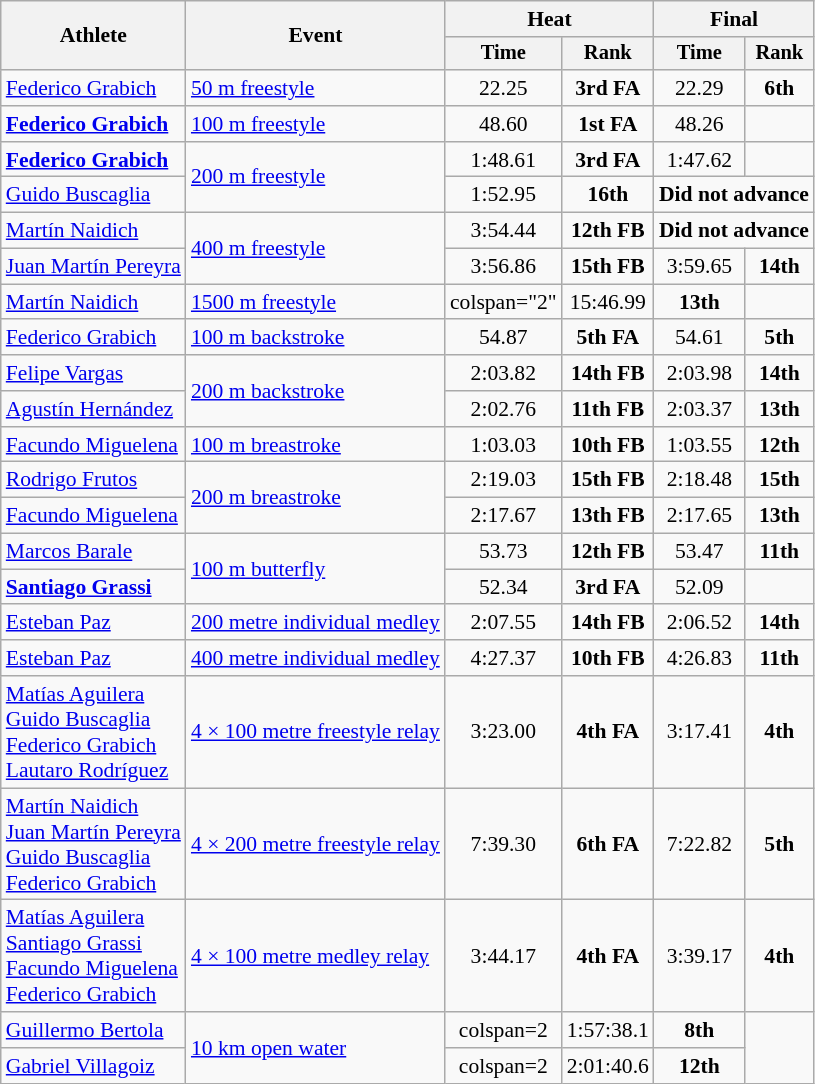<table class=wikitable style="font-size:90%">
<tr>
<th rowspan="2">Athlete</th>
<th rowspan="2">Event</th>
<th colspan="2">Heat</th>
<th colspan="2">Final</th>
</tr>
<tr style="font-size:95%">
<th>Time</th>
<th>Rank</th>
<th>Time</th>
<th>Rank</th>
</tr>
<tr align=center>
<td align=left><a href='#'>Federico Grabich</a></td>
<td align=left><a href='#'>50 m freestyle</a></td>
<td>22.25</td>
<td><strong>3rd</strong> <strong>FA</strong></td>
<td>22.29</td>
<td><strong>6th</strong></td>
</tr>
<tr align=center>
<td align=left><strong><a href='#'>Federico Grabich</a></strong></td>
<td align=left><a href='#'>100 m freestyle</a></td>
<td>48.60</td>
<td><strong>1st</strong> <strong>FA</strong></td>
<td>48.26</td>
<td></td>
</tr>
<tr align=center>
<td align=left><strong><a href='#'>Federico Grabich</a></strong></td>
<td align=left rowspan="2"><a href='#'>200 m freestyle</a></td>
<td>1:48.61</td>
<td><strong>3rd</strong> <strong>FA</strong></td>
<td>1:47.62</td>
<td></td>
</tr>
<tr align=center>
<td align=left><a href='#'>Guido Buscaglia</a></td>
<td>1:52.95</td>
<td><strong>16th</strong></td>
<td colspan="2"><strong>Did not advance</strong></td>
</tr>
<tr align=center>
<td align=left><a href='#'>Martín Naidich</a></td>
<td align=left rowspan="2"><a href='#'>400 m freestyle</a></td>
<td>3:54.44</td>
<td><strong>12th</strong> <strong>FB</strong></td>
<td colspan="2"><strong>Did not advance</strong></td>
</tr>
<tr align=center>
<td align=left><a href='#'>Juan Martín Pereyra</a></td>
<td>3:56.86</td>
<td><strong>15th</strong> <strong>FB</strong></td>
<td>3:59.65</td>
<td><strong>14th</strong></td>
</tr>
<tr align=center>
<td align=left><a href='#'>Martín Naidich</a></td>
<td align=left><a href='#'>1500 m freestyle</a></td>
<td>colspan="2" </td>
<td>15:46.99</td>
<td><strong>13th</strong></td>
</tr>
<tr align=center>
<td align=left><a href='#'>Federico Grabich</a></td>
<td align=left><a href='#'>100 m backstroke</a></td>
<td>54.87</td>
<td><strong>5th</strong> <strong>FA</strong></td>
<td>54.61</td>
<td><strong>5th</strong></td>
</tr>
<tr align=center>
<td align=left><a href='#'>Felipe Vargas</a></td>
<td align=left rowspan="2"><a href='#'>200 m backstroke</a></td>
<td>2:03.82</td>
<td><strong>14th</strong> <strong>FB</strong></td>
<td>2:03.98</td>
<td><strong>14th</strong></td>
</tr>
<tr align=center>
<td align=left><a href='#'>Agustín Hernández</a></td>
<td>2:02.76</td>
<td><strong>11th</strong> <strong>FB</strong></td>
<td>2:03.37</td>
<td><strong>13th</strong></td>
</tr>
<tr align=center>
<td align=left><a href='#'>Facundo Miguelena</a></td>
<td align=left><a href='#'>100 m breastroke</a></td>
<td>1:03.03</td>
<td><strong>10th</strong> <strong>FB</strong></td>
<td>1:03.55</td>
<td><strong>12th</strong></td>
</tr>
<tr align=center>
<td align=left><a href='#'>Rodrigo Frutos</a></td>
<td align=left rowspan="2"><a href='#'>200 m breastroke</a></td>
<td>2:19.03</td>
<td><strong>15th</strong> <strong>FB</strong></td>
<td>2:18.48</td>
<td><strong>15th</strong></td>
</tr>
<tr align=center>
<td align=left><a href='#'>Facundo Miguelena</a></td>
<td>2:17.67</td>
<td><strong>13th</strong> <strong>FB</strong></td>
<td>2:17.65</td>
<td><strong>13th</strong></td>
</tr>
<tr align=center>
<td align=left><a href='#'>Marcos Barale</a></td>
<td align=left rowspan="2"><a href='#'>100 m butterfly</a></td>
<td>53.73</td>
<td><strong>12th</strong> <strong>FB</strong></td>
<td>53.47</td>
<td><strong>11th</strong></td>
</tr>
<tr align=center>
<td align=left><strong><a href='#'>Santiago Grassi</a></strong></td>
<td>52.34</td>
<td><strong>3rd</strong> <strong>FA</strong></td>
<td>52.09</td>
<td></td>
</tr>
<tr align=center>
<td align=left><a href='#'>Esteban Paz</a></td>
<td align=left><a href='#'>200 metre individual medley</a></td>
<td>2:07.55</td>
<td><strong>14th</strong> <strong>FB</strong></td>
<td>2:06.52</td>
<td><strong>14th</strong></td>
</tr>
<tr align=center>
<td align=left><a href='#'>Esteban Paz</a></td>
<td align=left><a href='#'>400 metre individual medley</a></td>
<td>4:27.37</td>
<td><strong>10th</strong> <strong>FB</strong></td>
<td>4:26.83</td>
<td><strong>11th</strong></td>
</tr>
<tr align=center>
<td align=left><a href='#'>Matías Aguilera</a><br><a href='#'>Guido Buscaglia</a><br><a href='#'>Federico Grabich</a><br><a href='#'>Lautaro Rodríguez</a></td>
<td align=left><a href='#'>4 × 100 metre freestyle relay</a></td>
<td>3:23.00</td>
<td><strong>4th</strong> <strong>FA</strong></td>
<td>3:17.41</td>
<td><strong>4th</strong></td>
</tr>
<tr align=center>
<td align=left><a href='#'>Martín Naidich</a><br><a href='#'>Juan Martín Pereyra</a><br><a href='#'>Guido Buscaglia</a><br><a href='#'>Federico Grabich</a></td>
<td align=left><a href='#'>4 × 200 metre freestyle relay</a></td>
<td>7:39.30</td>
<td><strong>6th</strong> <strong>FA</strong></td>
<td>7:22.82</td>
<td><strong>5th</strong></td>
</tr>
<tr align=center>
<td align=left><a href='#'>Matías Aguilera</a><br><a href='#'>Santiago Grassi</a><br><a href='#'>Facundo Miguelena</a><br><a href='#'>Federico Grabich</a></td>
<td align=left><a href='#'>4 × 100 metre medley relay</a></td>
<td>3:44.17</td>
<td><strong>4th</strong> <strong>FA</strong></td>
<td>3:39.17</td>
<td><strong>4th</strong></td>
</tr>
<tr align=center>
<td align=left><a href='#'>Guillermo Bertola</a></td>
<td align=left rowspan="2"><a href='#'>10 km open water</a></td>
<td>colspan=2 </td>
<td>1:57:38.1</td>
<td><strong>8th</strong></td>
</tr>
<tr align=center>
<td align=left><a href='#'>Gabriel Villagoiz</a></td>
<td>colspan=2 </td>
<td>2:01:40.6</td>
<td><strong>12th</strong></td>
</tr>
</table>
